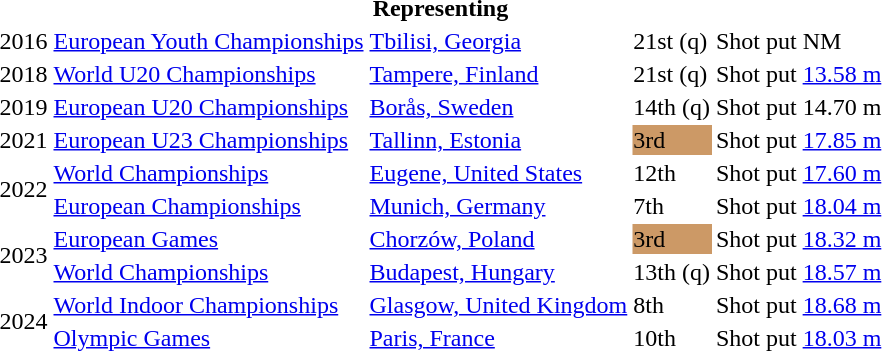<table>
<tr>
<th colspan="6">Representing </th>
</tr>
<tr>
<td>2016</td>
<td><a href='#'>European Youth Championships</a></td>
<td><a href='#'>Tbilisi, Georgia</a></td>
<td>21st (q)</td>
<td>Shot put</td>
<td>NM</td>
</tr>
<tr>
<td>2018</td>
<td><a href='#'>World U20 Championships</a></td>
<td><a href='#'>Tampere, Finland</a></td>
<td>21st (q)</td>
<td>Shot put</td>
<td><a href='#'>13.58 m</a></td>
</tr>
<tr>
<td>2019</td>
<td><a href='#'>European U20 Championships</a></td>
<td><a href='#'>Borås, Sweden</a></td>
<td>14th (q)</td>
<td>Shot put</td>
<td>14.70 m</td>
</tr>
<tr>
<td>2021</td>
<td><a href='#'>European U23 Championships</a></td>
<td><a href='#'>Tallinn, Estonia</a></td>
<td bgcolor="cc9966">3rd</td>
<td>Shot put</td>
<td><a href='#'>17.85 m</a></td>
</tr>
<tr>
<td rowspan=2>2022</td>
<td><a href='#'>World Championships</a></td>
<td><a href='#'>Eugene, United States</a></td>
<td>12th</td>
<td>Shot put</td>
<td><a href='#'>17.60 m</a></td>
</tr>
<tr>
<td><a href='#'>European Championships</a></td>
<td><a href='#'>Munich, Germany</a></td>
<td>7th</td>
<td>Shot put</td>
<td><a href='#'>18.04 m</a></td>
</tr>
<tr>
<td rowspan=2>2023</td>
<td><a href='#'>European Games</a></td>
<td><a href='#'>Chorzów, Poland</a></td>
<td bgcolor="cc9966">3rd</td>
<td>Shot put</td>
<td><a href='#'>18.32 m</a></td>
</tr>
<tr>
<td><a href='#'>World Championships</a></td>
<td><a href='#'>Budapest, Hungary</a></td>
<td>13th (q)</td>
<td>Shot put</td>
<td><a href='#'>18.57 m</a></td>
</tr>
<tr>
<td rowspan=2>2024</td>
<td><a href='#'>World Indoor Championships</a></td>
<td><a href='#'>Glasgow, United Kingdom</a></td>
<td>8th</td>
<td>Shot put</td>
<td><a href='#'>18.68 m</a></td>
</tr>
<tr>
<td><a href='#'>Olympic Games</a></td>
<td><a href='#'>Paris, France</a></td>
<td>10th</td>
<td>Shot put</td>
<td><a href='#'>18.03 m</a></td>
</tr>
</table>
